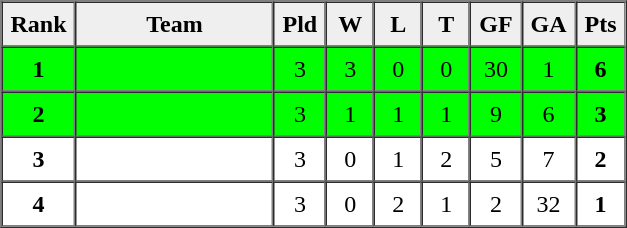<table border=1 cellpadding=5 cellspacing=0>
<tr>
<th bgcolor="#efefef" width="20">Rank</th>
<th bgcolor="#efefef" width="120">Team</th>
<th bgcolor="#efefef" width="20">Pld</th>
<th bgcolor="#efefef" width="20">W</th>
<th bgcolor="#efefef" width="20">L</th>
<th bgcolor="#efefef" width="20">T</th>
<th bgcolor="#efefef" width="20">GF</th>
<th bgcolor="#efefef" width="20">GA</th>
<th bgcolor="#efefef" width="20">Pts</th>
</tr>
<tr align=center bgcolor="lime">
<td><strong>1</strong></td>
<td align=left></td>
<td>3</td>
<td>3</td>
<td>0</td>
<td>0</td>
<td>30</td>
<td>1</td>
<td><strong>6</strong></td>
</tr>
<tr align=center bgcolor="lime">
<td><strong>2</strong></td>
<td align=left></td>
<td>3</td>
<td>1</td>
<td>1</td>
<td>1</td>
<td>9</td>
<td>6</td>
<td><strong>3</strong></td>
</tr>
<tr align=center>
<td><strong>3</strong></td>
<td align=left></td>
<td>3</td>
<td>0</td>
<td>1</td>
<td>2</td>
<td>5</td>
<td>7</td>
<td><strong>2</strong></td>
</tr>
<tr align=center>
<td><strong>4</strong></td>
<td align=left></td>
<td>3</td>
<td>0</td>
<td>2</td>
<td>1</td>
<td>2</td>
<td>32</td>
<td><strong>1</strong></td>
</tr>
</table>
